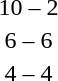<table style="text-align:center">
<tr>
<th width=200></th>
<th width=100></th>
<th width=200></th>
</tr>
<tr>
<td align=right><strong></strong></td>
<td>10 – 2</td>
<td align=left></td>
</tr>
<tr>
<td align=right><strong></strong></td>
<td>6 – 6</td>
<td align=left><strong></strong></td>
</tr>
<tr>
<td align=right><strong></strong></td>
<td>4 – 4</td>
<td align=left><strong></strong></td>
</tr>
</table>
